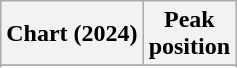<table class="wikitable sortable plainrowheaders" style="text-align:center">
<tr>
<th scope="col">Chart (2024)</th>
<th scope="col">Peak<br>position</th>
</tr>
<tr>
</tr>
<tr>
</tr>
<tr>
</tr>
<tr>
</tr>
<tr>
</tr>
<tr>
</tr>
<tr>
</tr>
<tr>
</tr>
</table>
